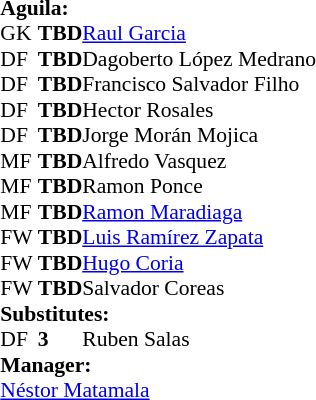<table style="font-size: 90%" cellspacing="0" cellpadding="0" align=right>
<tr>
<td colspan="4"><strong>Aguila:</strong></td>
</tr>
<tr>
<th width="25"></th>
<th width="25"></th>
</tr>
<tr>
<td>GK</td>
<td><strong>TBD</strong></td>
<td> <a href='#'>Raul Garcia</a></td>
</tr>
<tr>
<td>DF</td>
<td><strong>TBD</strong></td>
<td> Dagoberto López Medrano</td>
</tr>
<tr>
<td>DF</td>
<td><strong>TBD</strong></td>
<td> Francisco Salvador Filho</td>
</tr>
<tr>
<td>DF</td>
<td><strong>TBD</strong></td>
<td> Hector Rosales</td>
</tr>
<tr>
<td>DF</td>
<td><strong>TBD</strong></td>
<td> Jorge Morán Mojica</td>
</tr>
<tr>
<td>MF</td>
<td><strong>TBD</strong></td>
<td> Alfredo Vasquez</td>
</tr>
<tr>
<td>MF</td>
<td><strong>TBD</strong></td>
<td> Ramon Ponce</td>
</tr>
<tr>
<td>MF</td>
<td><strong>TBD</strong></td>
<td> <a href='#'>Ramon Maradiaga</a></td>
</tr>
<tr>
<td>FW</td>
<td><strong>TBD</strong></td>
<td> <a href='#'>Luis Ramírez Zapata</a></td>
</tr>
<tr>
<td>FW</td>
<td><strong>TBD</strong></td>
<td> <a href='#'>Hugo Coria</a></td>
</tr>
<tr>
<td>FW</td>
<td><strong>TBD</strong></td>
<td> Salvador Coreas</td>
</tr>
<tr>
<td colspan=3><strong>Substitutes:</strong></td>
</tr>
<tr>
<td>DF</td>
<td><strong>3</strong></td>
<td> Ruben Salas</td>
</tr>
<tr>
<td colspan=3><strong>Manager:</strong></td>
</tr>
<tr>
<td colspan=4> <a href='#'>Néstor Matamala</a></td>
</tr>
</table>
